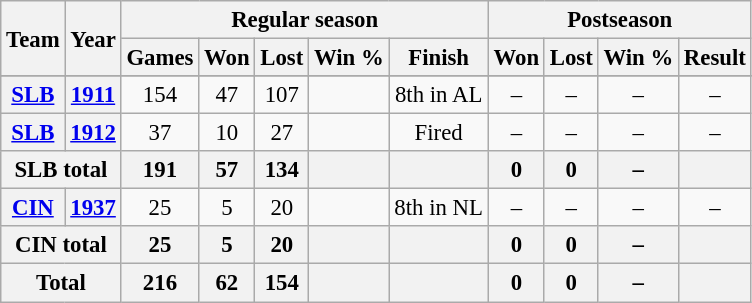<table class="wikitable" style="font-size: 95%; text-align:center;">
<tr>
<th rowspan="2">Team</th>
<th rowspan="2">Year</th>
<th colspan="5">Regular season</th>
<th colspan="4">Postseason</th>
</tr>
<tr>
<th>Games</th>
<th>Won</th>
<th>Lost</th>
<th>Win %</th>
<th>Finish</th>
<th>Won</th>
<th>Lost</th>
<th>Win %</th>
<th>Result</th>
</tr>
<tr>
</tr>
<tr>
<th><a href='#'>SLB</a></th>
<th><a href='#'>1911</a></th>
<td>154</td>
<td>47</td>
<td>107</td>
<td></td>
<td>8th in AL</td>
<td>–</td>
<td>–</td>
<td>–</td>
<td>–</td>
</tr>
<tr>
<th><a href='#'>SLB</a></th>
<th><a href='#'>1912</a></th>
<td>37</td>
<td>10</td>
<td>27</td>
<td></td>
<td>Fired</td>
<td>–</td>
<td>–</td>
<td>–</td>
<td>–</td>
</tr>
<tr>
<th colspan="2">SLB total</th>
<th>191</th>
<th>57</th>
<th>134</th>
<th></th>
<th></th>
<th>0</th>
<th>0</th>
<th>–</th>
<th></th>
</tr>
<tr>
<th><a href='#'>CIN</a></th>
<th><a href='#'>1937</a></th>
<td>25</td>
<td>5</td>
<td>20</td>
<td></td>
<td>8th in NL</td>
<td>–</td>
<td>–</td>
<td>–</td>
<td>–</td>
</tr>
<tr>
<th colspan="2">CIN total</th>
<th>25</th>
<th>5</th>
<th>20</th>
<th></th>
<th></th>
<th>0</th>
<th>0</th>
<th>–</th>
<th></th>
</tr>
<tr>
<th colspan="2">Total</th>
<th>216</th>
<th>62</th>
<th>154</th>
<th></th>
<th></th>
<th>0</th>
<th>0</th>
<th>–</th>
<th></th>
</tr>
</table>
